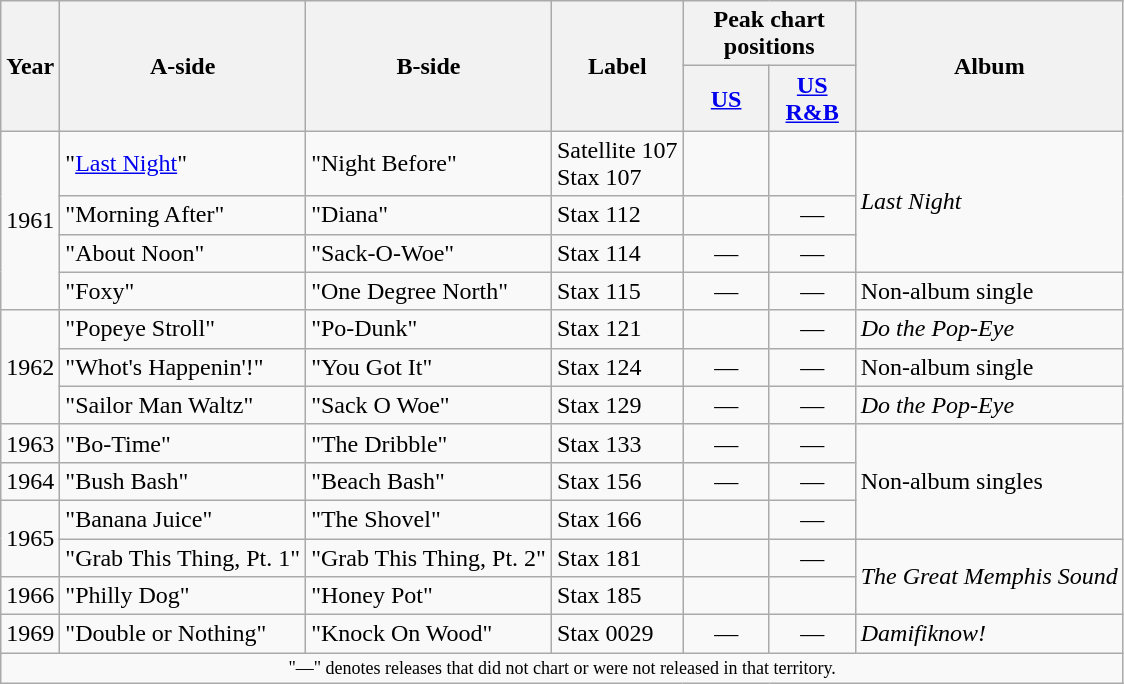<table class="wikitable">
<tr>
<th rowspan="2">Year</th>
<th rowspan="2">A-side</th>
<th rowspan="2">B-side</th>
<th rowspan="2">Label</th>
<th colspan="2">Peak chart positions</th>
<th rowspan="2">Album</th>
</tr>
<tr>
<th style="width:50px;"><a href='#'>US</a><br></th>
<th style="width:50px;"><a href='#'>US R&B</a><br></th>
</tr>
<tr>
<td rowspan="4">1961</td>
<td>"<a href='#'>Last Night</a>"</td>
<td>"Night Before"</td>
<td>Satellite 107<br>Stax 107</td>
<td align=center></td>
<td align=center></td>
<td rowspan="3"><em>Last Night</em></td>
</tr>
<tr>
<td>"Morning After"</td>
<td>"Diana"</td>
<td>Stax 112</td>
<td align=center></td>
<td align=center>—</td>
</tr>
<tr>
<td>"About Noon"</td>
<td>"Sack-O-Woe"</td>
<td>Stax 114</td>
<td align=center>—</td>
<td align=center>—</td>
</tr>
<tr>
<td>"Foxy"</td>
<td>"One Degree North"</td>
<td>Stax 115</td>
<td align=center>—</td>
<td align=center>—</td>
<td>Non-album single</td>
</tr>
<tr>
<td rowspan="3">1962</td>
<td>"Popeye Stroll"</td>
<td>"Po-Dunk"</td>
<td>Stax 121</td>
<td align=center></td>
<td align=center>—</td>
<td><em>Do the Pop-Eye</em></td>
</tr>
<tr>
<td>"Whot's Happenin'!"</td>
<td>"You Got It"</td>
<td>Stax 124</td>
<td align=center>—</td>
<td align=center>—</td>
<td>Non-album single</td>
</tr>
<tr>
<td>"Sailor Man Waltz"</td>
<td>"Sack O Woe"</td>
<td>Stax 129</td>
<td align=center>—</td>
<td align=center>—</td>
<td><em>Do the Pop-Eye</em></td>
</tr>
<tr>
<td>1963</td>
<td>"Bo-Time"</td>
<td>"The Dribble"</td>
<td>Stax 133</td>
<td align=center>—</td>
<td align=center>—</td>
<td rowspan="3">Non-album singles</td>
</tr>
<tr>
<td>1964</td>
<td>"Bush Bash"</td>
<td>"Beach Bash"</td>
<td>Stax 156</td>
<td align=center>—</td>
<td align=center>—</td>
</tr>
<tr>
<td rowspan="2">1965</td>
<td>"Banana Juice"</td>
<td>"The Shovel"</td>
<td>Stax 166</td>
<td align=center></td>
<td align=center>—</td>
</tr>
<tr>
<td>"Grab This Thing, Pt. 1"</td>
<td>"Grab This Thing, Pt. 2"</td>
<td>Stax 181</td>
<td align=center></td>
<td align=center>—</td>
<td rowspan="2"><em>The Great Memphis Sound</em></td>
</tr>
<tr>
<td>1966</td>
<td>"Philly Dog"</td>
<td>"Honey Pot"</td>
<td>Stax 185</td>
<td align=center></td>
<td align=center></td>
</tr>
<tr>
<td>1969</td>
<td>"Double or Nothing"</td>
<td>"Knock On Wood"</td>
<td>Stax 0029</td>
<td align=center>—</td>
<td align=center>—</td>
<td><em>Damifiknow!</em></td>
</tr>
<tr>
<td colspan="7" style="text-align:center; font-size:9pt;">"—" denotes releases that did not chart or were not released in that territory.</td>
</tr>
</table>
